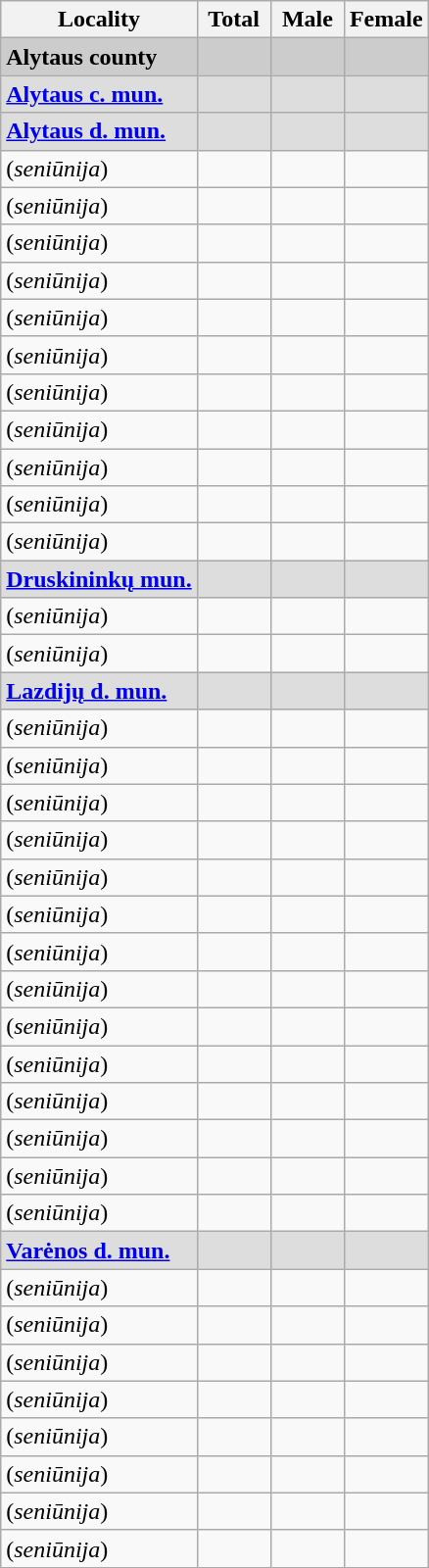<table class="wikitable sortable" style="text-align:right;">
<tr>
<th>Locality</th>
<th> Total </th>
<th> Male </th>
<th>Female</th>
</tr>
<tr style="background-color:#ccc; font-weight:bold;">
<td style="text-align:left">Alytaus county</td>
<td></td>
<td></td>
<td></td>
</tr>
<tr style="background-color:#ddd; font-weight:bold;">
<td style="text-align:left"><a href='#'>Alytaus c. mun.</a></td>
<td></td>
<td></td>
<td></td>
</tr>
<tr style="background-color:#ddd; font-weight:bold;">
<td style="text-align:left"><a href='#'>Alytaus d. mun.</a></td>
<td></td>
<td></td>
<td></td>
</tr>
<tr>
<td style="text-align:left"> (<em>seniūnija</em>)</td>
<td></td>
<td></td>
<td></td>
</tr>
<tr>
<td style="text-align:left"> (<em>seniūnija</em>)</td>
<td></td>
<td></td>
<td></td>
</tr>
<tr>
<td style="text-align:left"> (<em>seniūnija</em>)</td>
<td></td>
<td></td>
<td></td>
</tr>
<tr>
<td style="text-align:left"> (<em>seniūnija</em>)</td>
<td></td>
<td></td>
<td></td>
</tr>
<tr>
<td style="text-align:left"> (<em>seniūnija</em>)</td>
<td></td>
<td></td>
<td></td>
</tr>
<tr>
<td style="text-align:left"> (<em>seniūnija</em>)</td>
<td></td>
<td></td>
<td></td>
</tr>
<tr>
<td style="text-align:left"> (<em>seniūnija</em>)</td>
<td></td>
<td></td>
<td></td>
</tr>
<tr>
<td style="text-align:left"> (<em>seniūnija</em>)</td>
<td></td>
<td></td>
<td></td>
</tr>
<tr>
<td style="text-align:left"> (<em>seniūnija</em>)</td>
<td></td>
<td></td>
<td></td>
</tr>
<tr>
<td style="text-align:left"> (<em>seniūnija</em>)</td>
<td></td>
<td></td>
<td></td>
</tr>
<tr>
<td style="text-align:left"> (<em>seniūnija</em>)</td>
<td></td>
<td></td>
<td></td>
</tr>
<tr style="background-color:#ddd; font-weight:bold;">
<td style="text-align:left"><a href='#'>Druskininkų mun.</a></td>
<td></td>
<td></td>
<td></td>
</tr>
<tr>
<td style="text-align:left"> (<em>seniūnija</em>)</td>
<td></td>
<td></td>
<td></td>
</tr>
<tr>
<td style="text-align:left"> (<em>seniūnija</em>)</td>
<td></td>
<td></td>
<td></td>
</tr>
<tr style="background-color:#ddd; font-weight:bold;">
<td style="text-align:left"><a href='#'>Lazdijų d. mun.</a></td>
<td></td>
<td></td>
<td></td>
</tr>
<tr>
<td style="text-align:left"> (<em>seniūnija</em>)</td>
<td></td>
<td></td>
<td></td>
</tr>
<tr>
<td style="text-align:left"> (<em>seniūnija</em>)</td>
<td></td>
<td></td>
<td></td>
</tr>
<tr>
<td style="text-align:left"> (<em>seniūnija</em>)</td>
<td></td>
<td></td>
<td></td>
</tr>
<tr>
<td style="text-align:left"> (<em>seniūnija</em>)</td>
<td></td>
<td></td>
<td></td>
</tr>
<tr>
<td style="text-align:left"> (<em>seniūnija</em>)</td>
<td></td>
<td></td>
<td></td>
</tr>
<tr>
<td style="text-align:left"> (<em>seniūnija</em>)</td>
<td></td>
<td></td>
<td></td>
</tr>
<tr>
<td style="text-align:left"> (<em>seniūnija</em>)</td>
<td></td>
<td></td>
<td></td>
</tr>
<tr>
<td style="text-align:left"> (<em>seniūnija</em>)</td>
<td></td>
<td></td>
<td></td>
</tr>
<tr>
<td style="text-align:left"> (<em>seniūnija</em>)</td>
<td></td>
<td></td>
<td></td>
</tr>
<tr>
<td style="text-align:left"> (<em>seniūnija</em>)</td>
<td></td>
<td></td>
<td></td>
</tr>
<tr>
<td style="text-align:left"> (<em>seniūnija</em>)</td>
<td></td>
<td></td>
<td></td>
</tr>
<tr>
<td style="text-align:left"> (<em>seniūnija</em>)</td>
<td></td>
<td></td>
<td></td>
</tr>
<tr>
<td style="text-align:left"> (<em>seniūnija</em>)</td>
<td></td>
<td></td>
<td></td>
</tr>
<tr>
<td style="text-align:left"> (<em>seniūnija</em>)</td>
<td></td>
<td></td>
<td></td>
</tr>
<tr style="background-color:#ddd; font-weight:bold;">
<td style="text-align:left"><a href='#'>Varėnos d. mun.</a></td>
<td></td>
<td></td>
<td></td>
</tr>
<tr>
<td style="text-align:left"> (<em>seniūnija</em>)</td>
<td></td>
<td></td>
<td></td>
</tr>
<tr>
<td style="text-align:left"> (<em>seniūnija</em>)</td>
<td></td>
<td></td>
<td></td>
</tr>
<tr>
<td style="text-align:left"> (<em>seniūnija</em>)</td>
<td></td>
<td></td>
<td></td>
</tr>
<tr>
<td style="text-align:left"> (<em>seniūnija</em>)</td>
<td></td>
<td></td>
<td></td>
</tr>
<tr>
<td style="text-align:left"> (<em>seniūnija</em>)</td>
<td></td>
<td></td>
<td></td>
</tr>
<tr>
<td style="text-align:left"> (<em>seniūnija</em>)</td>
<td></td>
<td></td>
<td></td>
</tr>
<tr>
<td style="text-align:left"> (<em>seniūnija</em>)</td>
<td></td>
<td></td>
<td></td>
</tr>
<tr>
<td style="text-align:left"> (<em>seniūnija</em>)</td>
<td></td>
<td></td>
<td></td>
</tr>
</table>
